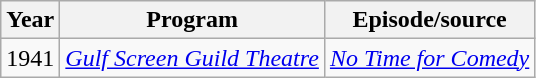<table class="wikitable">
<tr>
<th>Year</th>
<th>Program</th>
<th>Episode/source</th>
</tr>
<tr>
<td>1941</td>
<td><em><a href='#'>Gulf Screen Guild Theatre</a></em></td>
<td><em><a href='#'>No Time for Comedy</a></em></td>
</tr>
</table>
